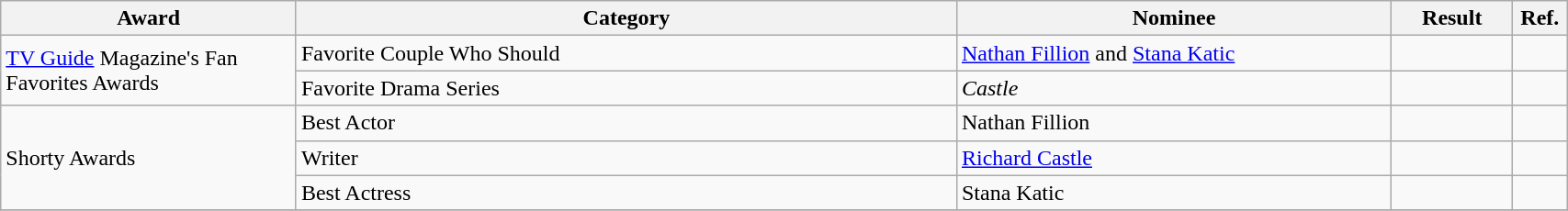<table class="wikitable sortable" style="width:90%;">
<tr>
<th style="width:17%;">Award</th>
<th style="width:38%;">Category</th>
<th style="width:25%;">Nominee</th>
<th style="width:7%;">Result</th>
<th style="width:3%;">Ref.</th>
</tr>
<tr>
<td rowspan="2"><a href='#'>TV Guide</a> Magazine's Fan Favorites Awards</td>
<td>Favorite Couple Who Should</td>
<td><a href='#'>Nathan Fillion</a> and <a href='#'>Stana Katic</a></td>
<td></td>
<td></td>
</tr>
<tr>
<td>Favorite Drama Series</td>
<td><em>Castle</em></td>
<td></td>
<td></td>
</tr>
<tr>
<td rowspan="3">Shorty Awards</td>
<td>Best Actor</td>
<td>Nathan Fillion</td>
<td></td>
<td></td>
</tr>
<tr>
<td>Writer</td>
<td><a href='#'>Richard Castle</a></td>
<td></td>
<td></td>
</tr>
<tr>
<td>Best Actress</td>
<td>Stana Katic</td>
<td></td>
<td></td>
</tr>
<tr>
</tr>
</table>
